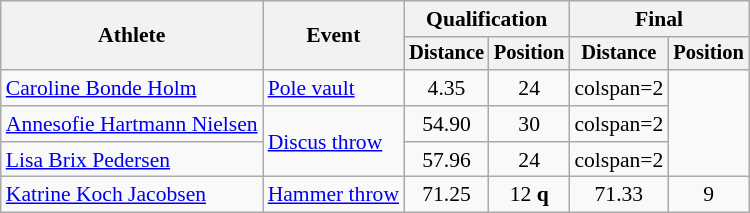<table class=wikitable style=font-size:90%>
<tr>
<th rowspan=2>Athlete</th>
<th rowspan=2>Event</th>
<th colspan=2>Qualification</th>
<th colspan=2>Final</th>
</tr>
<tr style=font-size:95%>
<th>Distance</th>
<th>Position</th>
<th>Distance</th>
<th>Position</th>
</tr>
<tr align=center>
<td align=left><a href='#'>Caroline Bonde Holm</a></td>
<td align=left><a href='#'>Pole vault</a></td>
<td>4.35</td>
<td>24</td>
<td>colspan=2 </td>
</tr>
<tr align=center>
<td align=left><a href='#'>Annesofie Hartmann Nielsen</a></td>
<td align=left rowspan=2><a href='#'>Discus throw</a></td>
<td>54.90</td>
<td>30</td>
<td>colspan=2 </td>
</tr>
<tr align=center>
<td align=left><a href='#'>Lisa Brix Pedersen</a></td>
<td>57.96</td>
<td>24</td>
<td>colspan=2 </td>
</tr>
<tr align=center>
<td align=left><a href='#'>Katrine Koch Jacobsen</a></td>
<td align=left><a href='#'>Hammer throw</a></td>
<td>71.25</td>
<td>12 <strong>q</strong></td>
<td>71.33 </td>
<td>9</td>
</tr>
</table>
